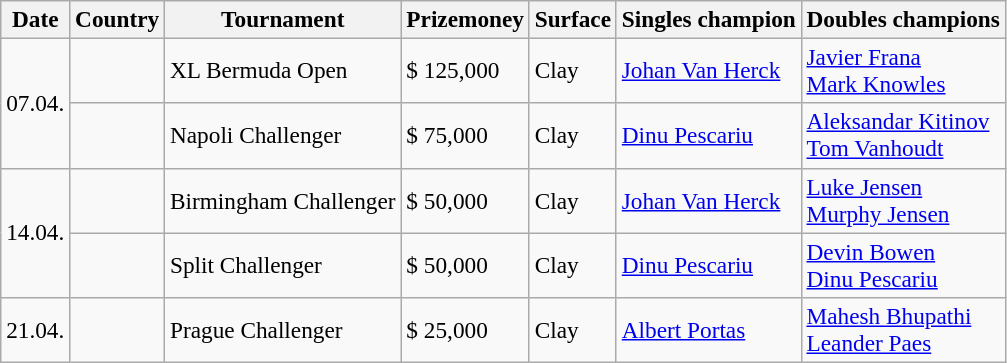<table class="sortable wikitable" style=font-size:97%>
<tr>
<th>Date</th>
<th>Country</th>
<th>Tournament</th>
<th>Prizemoney</th>
<th>Surface</th>
<th>Singles champion</th>
<th>Doubles champions</th>
</tr>
<tr>
<td rowspan="2">07.04.</td>
<td></td>
<td>XL Bermuda Open</td>
<td>$ 125,000</td>
<td>Clay</td>
<td> <a href='#'>Johan Van Herck</a></td>
<td> <a href='#'>Javier Frana</a><br> <a href='#'>Mark Knowles</a></td>
</tr>
<tr>
<td></td>
<td>Napoli Challenger</td>
<td>$ 75,000</td>
<td>Clay</td>
<td> <a href='#'>Dinu Pescariu</a></td>
<td> <a href='#'>Aleksandar Kitinov</a> <br>  <a href='#'>Tom Vanhoudt</a></td>
</tr>
<tr>
<td rowspan="2">14.04.</td>
<td></td>
<td>Birmingham Challenger</td>
<td>$ 50,000</td>
<td>Clay</td>
<td> <a href='#'>Johan Van Herck</a></td>
<td> <a href='#'>Luke Jensen</a><br> <a href='#'>Murphy Jensen</a></td>
</tr>
<tr>
<td></td>
<td>Split Challenger</td>
<td>$ 50,000</td>
<td>Clay</td>
<td> <a href='#'>Dinu Pescariu</a></td>
<td> <a href='#'>Devin Bowen</a><br> <a href='#'>Dinu Pescariu</a></td>
</tr>
<tr>
<td>21.04.</td>
<td></td>
<td>Prague Challenger</td>
<td>$ 25,000</td>
<td>Clay</td>
<td> <a href='#'>Albert Portas</a></td>
<td> <a href='#'>Mahesh Bhupathi</a> <br> <a href='#'>Leander Paes</a></td>
</tr>
</table>
